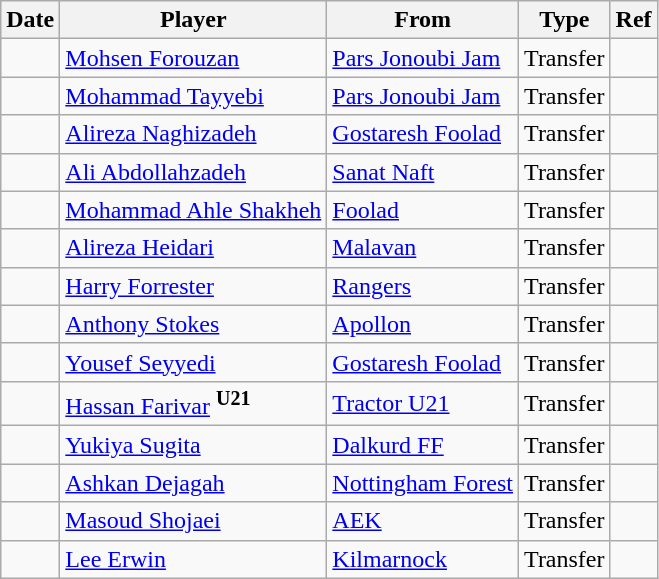<table class="wikitable">
<tr>
<th><strong>Date</strong></th>
<th><strong>Player</strong></th>
<th><strong>From</strong></th>
<th><strong>Type</strong></th>
<th><strong>Ref</strong></th>
</tr>
<tr>
<td></td>
<td> <a href='#'>Mohsen Forouzan</a></td>
<td> <a href='#'>Pars Jonoubi Jam</a></td>
<td>Transfer</td>
<td></td>
</tr>
<tr>
<td></td>
<td> <a href='#'>Mohammad Tayyebi</a></td>
<td> <a href='#'>Pars Jonoubi Jam</a></td>
<td>Transfer</td>
<td></td>
</tr>
<tr>
<td></td>
<td> <a href='#'>Alireza Naghizadeh</a></td>
<td> <a href='#'>Gostaresh Foolad</a></td>
<td>Transfer</td>
<td></td>
</tr>
<tr>
<td></td>
<td> <a href='#'>Ali Abdollahzadeh</a></td>
<td> <a href='#'>Sanat Naft</a></td>
<td>Transfer</td>
<td></td>
</tr>
<tr>
<td></td>
<td> <a href='#'>Mohammad Ahle Shakheh</a></td>
<td> <a href='#'>Foolad</a></td>
<td>Transfer</td>
<td></td>
</tr>
<tr>
<td></td>
<td> <a href='#'>Alireza Heidari</a></td>
<td> <a href='#'>Malavan</a></td>
<td>Transfer</td>
<td></td>
</tr>
<tr>
<td></td>
<td> <a href='#'>Harry Forrester</a></td>
<td> <a href='#'>Rangers</a></td>
<td>Transfer</td>
<td></td>
</tr>
<tr>
<td></td>
<td> <a href='#'>Anthony Stokes</a></td>
<td> <a href='#'>Apollon</a></td>
<td>Transfer</td>
<td></td>
</tr>
<tr>
<td></td>
<td> <a href='#'>Yousef Seyyedi</a></td>
<td> <a href='#'>Gostaresh Foolad</a></td>
<td>Transfer</td>
<td></td>
</tr>
<tr>
<td></td>
<td> <a href='#'>Hassan Farivar</a> <sup><strong>U21</strong></sup></td>
<td> <a href='#'>Tractor U21</a></td>
<td>Transfer</td>
<td></td>
</tr>
<tr>
<td></td>
<td> <a href='#'>Yukiya Sugita</a></td>
<td> <a href='#'>Dalkurd FF</a></td>
<td>Transfer</td>
<td></td>
</tr>
<tr>
<td></td>
<td> <a href='#'>Ashkan Dejagah</a></td>
<td> <a href='#'>Nottingham Forest</a></td>
<td>Transfer</td>
<td></td>
</tr>
<tr>
<td></td>
<td> <a href='#'>Masoud Shojaei</a></td>
<td> <a href='#'>AEK</a></td>
<td>Transfer</td>
<td></td>
</tr>
<tr>
<td></td>
<td> <a href='#'>Lee Erwin</a></td>
<td> <a href='#'>Kilmarnock</a></td>
<td>Transfer</td>
<td></td>
</tr>
</table>
